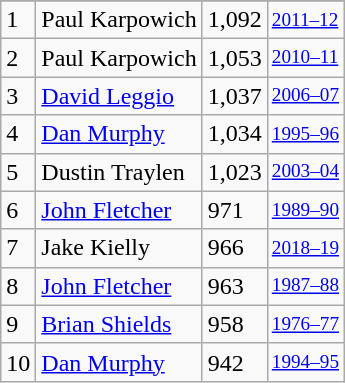<table class="wikitable">
<tr>
</tr>
<tr>
<td>1</td>
<td>Paul Karpowich</td>
<td>1,092</td>
<td style="font-size:80%;"><a href='#'>2011–12</a></td>
</tr>
<tr>
<td>2</td>
<td>Paul Karpowich</td>
<td>1,053</td>
<td style="font-size:80%;"><a href='#'>2010–11</a></td>
</tr>
<tr>
<td>3</td>
<td><a href='#'>David Leggio</a></td>
<td>1,037</td>
<td style="font-size:80%;"><a href='#'>2006–07</a></td>
</tr>
<tr>
<td>4</td>
<td><a href='#'>Dan Murphy</a></td>
<td>1,034</td>
<td style="font-size:80%;"><a href='#'>1995–96</a></td>
</tr>
<tr>
<td>5</td>
<td>Dustin Traylen</td>
<td>1,023</td>
<td style="font-size:80%;"><a href='#'>2003–04</a></td>
</tr>
<tr>
<td>6</td>
<td><a href='#'>John Fletcher</a></td>
<td>971</td>
<td style="font-size:80%;"><a href='#'>1989–90</a></td>
</tr>
<tr>
<td>7</td>
<td>Jake Kielly</td>
<td>966</td>
<td style="font-size:80%;"><a href='#'>2018–19</a></td>
</tr>
<tr>
<td>8</td>
<td><a href='#'>John Fletcher</a></td>
<td>963</td>
<td style="font-size:80%;"><a href='#'>1987–88</a></td>
</tr>
<tr>
<td>9</td>
<td><a href='#'>Brian Shields</a></td>
<td>958</td>
<td style="font-size:80%;"><a href='#'>1976–77</a></td>
</tr>
<tr>
<td>10</td>
<td><a href='#'>Dan Murphy</a></td>
<td>942</td>
<td style="font-size:80%;"><a href='#'>1994–95</a></td>
</tr>
</table>
